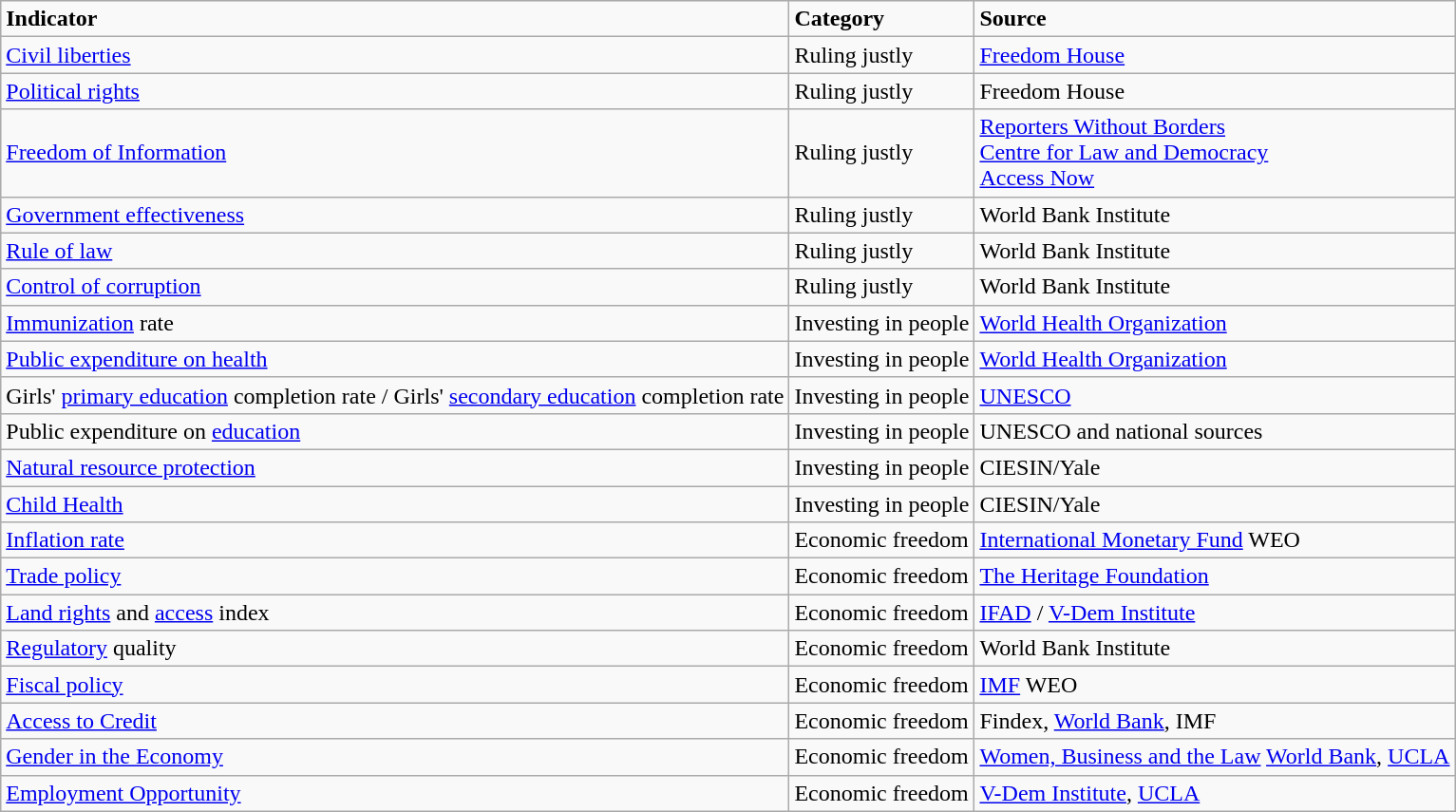<table class="wikitable">
<tr>
<td><strong>Indicator</strong></td>
<td><strong>Category</strong></td>
<td><strong>Source</strong></td>
</tr>
<tr>
<td><a href='#'>Civil liberties</a></td>
<td>Ruling justly</td>
<td><a href='#'>Freedom House</a></td>
</tr>
<tr>
<td><a href='#'>Political rights</a></td>
<td>Ruling justly</td>
<td>Freedom House</td>
</tr>
<tr>
<td><a href='#'>Freedom of Information</a></td>
<td>Ruling justly</td>
<td><a href='#'>Reporters Without Borders</a><br><a href='#'>Centre for Law and Democracy</a><br><a href='#'>Access Now</a></td>
</tr>
<tr>
<td><a href='#'>Government effectiveness</a></td>
<td>Ruling justly</td>
<td>World Bank Institute</td>
</tr>
<tr>
<td><a href='#'>Rule of law</a></td>
<td>Ruling justly</td>
<td>World Bank Institute</td>
</tr>
<tr>
<td><a href='#'>Control of corruption</a></td>
<td>Ruling justly</td>
<td>World Bank Institute</td>
</tr>
<tr>
<td><a href='#'>Immunization</a> rate </td>
<td>Investing in people</td>
<td><a href='#'>World Health Organization</a></td>
</tr>
<tr>
<td><a href='#'>Public expenditure on health</a></td>
<td>Investing in people</td>
<td><a href='#'>World Health Organization</a></td>
</tr>
<tr>
<td>Girls' <a href='#'>primary education</a> completion rate  / Girls' <a href='#'>secondary education</a> completion rate </td>
<td>Investing in people</td>
<td><a href='#'>UNESCO</a></td>
</tr>
<tr>
<td>Public expenditure on <a href='#'>education</a></td>
<td>Investing in people</td>
<td>UNESCO and national sources</td>
</tr>
<tr>
<td><a href='#'>Natural resource protection</a></td>
<td>Investing in people</td>
<td>CIESIN/Yale</td>
</tr>
<tr>
<td><a href='#'>Child Health</a></td>
<td>Investing in people</td>
<td>CIESIN/Yale</td>
</tr>
<tr>
<td><a href='#'>Inflation rate</a></td>
<td>Economic freedom</td>
<td><a href='#'>International Monetary Fund</a> WEO</td>
</tr>
<tr>
<td><a href='#'>Trade policy</a></td>
<td>Economic freedom</td>
<td><a href='#'>The Heritage Foundation</a></td>
</tr>
<tr>
<td><a href='#'>Land rights</a> and <a href='#'>access</a> index </td>
<td>Economic freedom</td>
<td><a href='#'>IFAD</a> / <a href='#'>V-Dem Institute</a></td>
</tr>
<tr>
<td><a href='#'>Regulatory</a> quality </td>
<td>Economic freedom</td>
<td>World Bank Institute</td>
</tr>
<tr>
<td><a href='#'>Fiscal policy</a></td>
<td>Economic freedom</td>
<td><a href='#'>IMF</a> WEO</td>
</tr>
<tr>
<td><a href='#'>Access to Credit</a></td>
<td>Economic freedom</td>
<td>Findex, <a href='#'>World Bank</a>, IMF</td>
</tr>
<tr>
<td><a href='#'>Gender in the Economy</a></td>
<td>Economic freedom</td>
<td><a href='#'>Women, Business and the Law</a> <a href='#'>World Bank</a>, <a href='#'>UCLA</a></td>
</tr>
<tr>
<td><a href='#'>Employment Opportunity</a></td>
<td>Economic freedom</td>
<td><a href='#'>V-Dem Institute</a>, <a href='#'>UCLA</a></td>
</tr>
</table>
